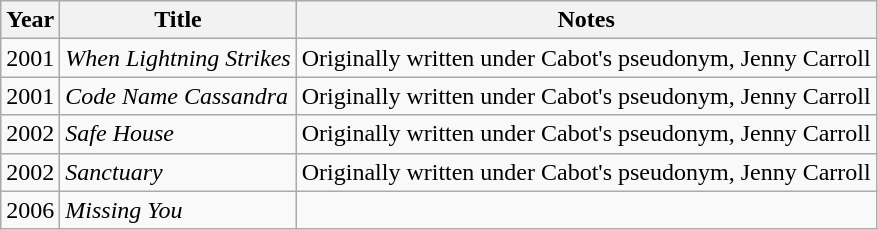<table class="wikitable sortable">
<tr>
<th>Year</th>
<th>Title</th>
<th>Notes</th>
</tr>
<tr>
<td>2001</td>
<td><em>When Lightning Strikes</em></td>
<td>Originally written under Cabot's pseudonym, Jenny Carroll</td>
</tr>
<tr>
<td>2001</td>
<td><em>Code Name Cassandra</em></td>
<td>Originally written under Cabot's pseudonym, Jenny Carroll</td>
</tr>
<tr>
<td>2002</td>
<td><em>Safe House</em></td>
<td>Originally written under Cabot's pseudonym, Jenny Carroll</td>
</tr>
<tr>
<td>2002</td>
<td><em>Sanctuary</em></td>
<td>Originally written under Cabot's pseudonym, Jenny Carroll</td>
</tr>
<tr>
<td>2006</td>
<td><em>Missing You</em></td>
<td></td>
</tr>
</table>
